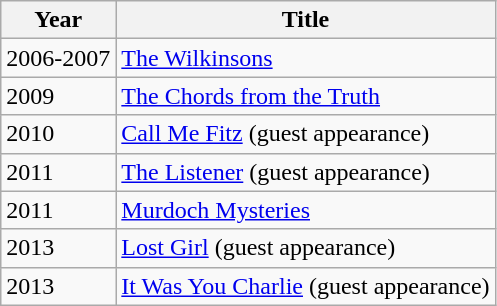<table class="wikitable">
<tr>
<th>Year</th>
<th>Title</th>
</tr>
<tr>
<td>2006-2007</td>
<td><a href='#'>The Wilkinsons</a></td>
</tr>
<tr>
<td>2009</td>
<td><a href='#'>The Chords from the Truth</a></td>
</tr>
<tr>
<td>2010</td>
<td><a href='#'>Call Me Fitz</a> (guest appearance)</td>
</tr>
<tr>
<td>2011</td>
<td><a href='#'>The Listener</a> (guest appearance)</td>
</tr>
<tr>
<td>2011</td>
<td><a href='#'>Murdoch Mysteries</a></td>
</tr>
<tr>
<td>2013</td>
<td><a href='#'>Lost Girl</a> (guest appearance)</td>
</tr>
<tr>
<td>2013</td>
<td><a href='#'>It Was You Charlie</a> (guest appearance)</td>
</tr>
</table>
